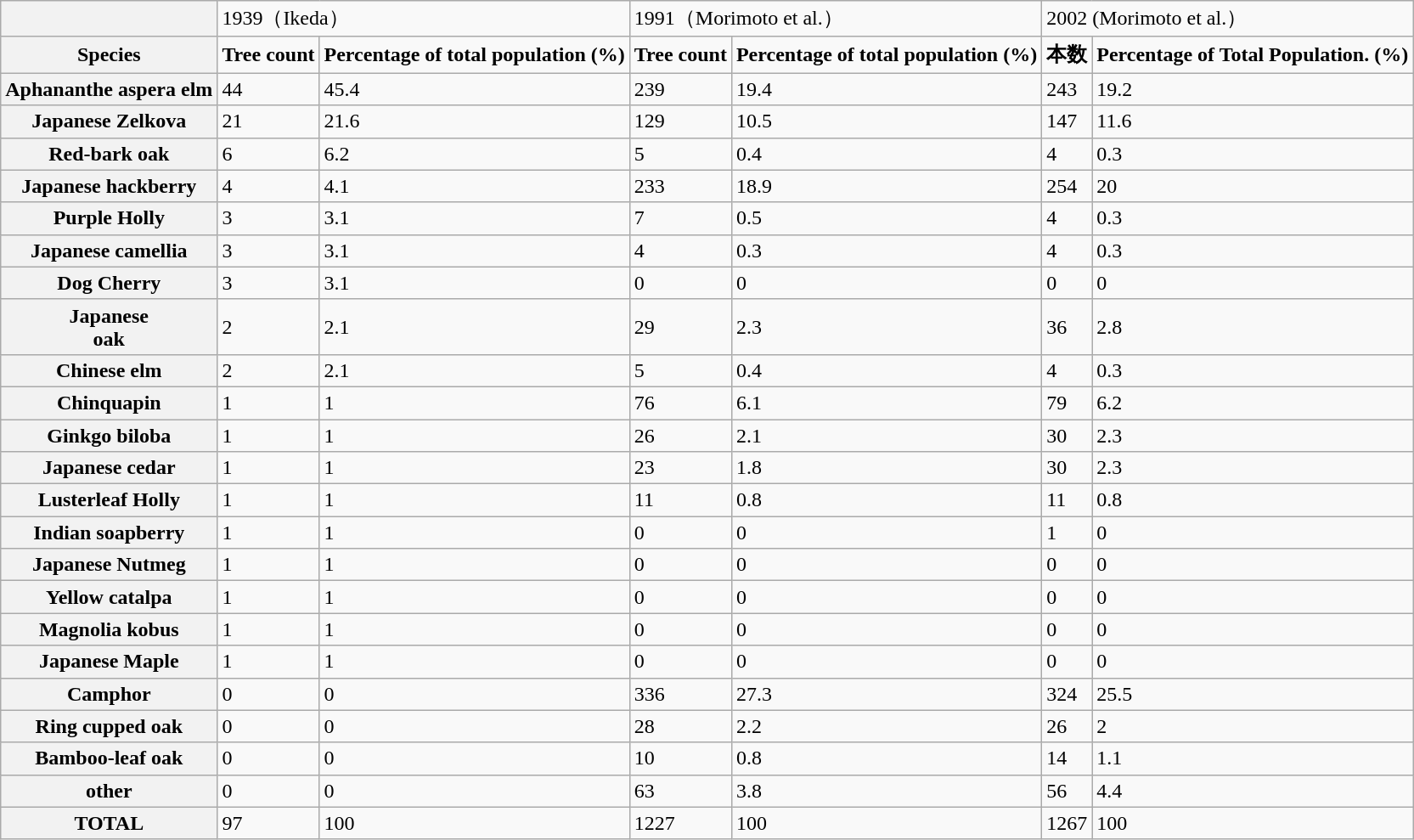<table class="wikitable">
<tr>
<th></th>
<td colspan="2">1939（Ikeda）</td>
<td colspan="2">1991（Morimoto et al.）</td>
<td colspan="2">2002 (Morimoto et al.）</td>
</tr>
<tr>
<th>Species</th>
<td><strong>Tree count</strong></td>
<td><strong>Percentage of total population (%)</strong></td>
<td><strong>Tree count</strong></td>
<td><strong>Percentage of total population (%)</strong></td>
<td><strong>本数</strong></td>
<td><strong>Percentage of Total Population. (%)</strong></td>
</tr>
<tr>
<th>Aphananthe aspera elm</th>
<td>44</td>
<td>45.4</td>
<td>239</td>
<td>19.4</td>
<td>243</td>
<td>19.2</td>
</tr>
<tr>
<th>Japanese Zelkova</th>
<td>21</td>
<td>21.6</td>
<td>129</td>
<td>10.5</td>
<td>147</td>
<td>11.6</td>
</tr>
<tr>
<th>Red-bark oak</th>
<td>6</td>
<td>6.2</td>
<td>5</td>
<td>0.4</td>
<td>4</td>
<td>0.3</td>
</tr>
<tr>
<th>Japanese hackberry</th>
<td>4</td>
<td>4.1</td>
<td>233</td>
<td>18.9</td>
<td>254</td>
<td>20</td>
</tr>
<tr>
<th>Purple Holly</th>
<td>3</td>
<td>3.1</td>
<td>7</td>
<td>0.5</td>
<td>4</td>
<td>0.3</td>
</tr>
<tr>
<th>Japanese camellia</th>
<td>3</td>
<td>3.1</td>
<td>4</td>
<td>0.3</td>
<td>4</td>
<td>0.3</td>
</tr>
<tr>
<th>Dog Cherry</th>
<td>3</td>
<td>3.1</td>
<td>0</td>
<td>0</td>
<td>0</td>
<td>0</td>
</tr>
<tr>
<th>Japanese<br>oak</th>
<td>2</td>
<td>2.1</td>
<td>29</td>
<td>2.3</td>
<td>36</td>
<td>2.8</td>
</tr>
<tr>
<th>Chinese elm</th>
<td>2</td>
<td>2.1</td>
<td>5</td>
<td>0.4</td>
<td>4</td>
<td>0.3</td>
</tr>
<tr>
<th>Chinquapin</th>
<td>1</td>
<td>1</td>
<td>76</td>
<td>6.1</td>
<td>79</td>
<td>6.2</td>
</tr>
<tr>
<th>Ginkgo biloba</th>
<td>1</td>
<td>1</td>
<td>26</td>
<td>2.1</td>
<td>30</td>
<td>2.3</td>
</tr>
<tr>
<th>Japanese cedar</th>
<td>1</td>
<td>1</td>
<td>23</td>
<td>1.8</td>
<td>30</td>
<td>2.3</td>
</tr>
<tr>
<th>Lusterleaf Holly</th>
<td>1</td>
<td>1</td>
<td>11</td>
<td>0.8</td>
<td>11</td>
<td>0.8</td>
</tr>
<tr>
<th>Indian soapberry</th>
<td>1</td>
<td>1</td>
<td>0</td>
<td>0</td>
<td>1</td>
<td>0</td>
</tr>
<tr>
<th>Japanese Nutmeg</th>
<td>1</td>
<td>1</td>
<td>0</td>
<td>0</td>
<td>0</td>
<td>0</td>
</tr>
<tr>
<th>Yellow catalpa</th>
<td>1</td>
<td>1</td>
<td>0</td>
<td>0</td>
<td>0</td>
<td>0</td>
</tr>
<tr>
<th>Magnolia kobus</th>
<td>1</td>
<td>1</td>
<td>0</td>
<td>0</td>
<td>0</td>
<td>0</td>
</tr>
<tr>
<th>Japanese Maple</th>
<td>1</td>
<td>1</td>
<td>0</td>
<td>0</td>
<td>0</td>
<td>0</td>
</tr>
<tr>
<th>Camphor</th>
<td>0</td>
<td>0</td>
<td>336</td>
<td>27.3</td>
<td>324</td>
<td>25.5</td>
</tr>
<tr>
<th>Ring cupped oak</th>
<td>0</td>
<td>0</td>
<td>28</td>
<td>2.2</td>
<td>26</td>
<td>2</td>
</tr>
<tr>
<th>Bamboo-leaf oak</th>
<td>0</td>
<td>0</td>
<td>10</td>
<td>0.8</td>
<td>14</td>
<td>1.1</td>
</tr>
<tr>
<th>other</th>
<td>0</td>
<td>0</td>
<td>63</td>
<td>3.8</td>
<td>56</td>
<td>4.4</td>
</tr>
<tr>
<th>TOTAL</th>
<td>97</td>
<td>100</td>
<td>1227</td>
<td>100</td>
<td>1267</td>
<td>100</td>
</tr>
</table>
